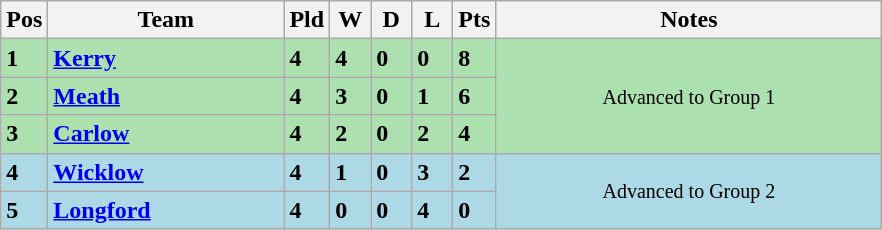<table class="wikitable" style="text-align: centre;">
<tr>
<th width=20>Pos</th>
<th width=150>Team</th>
<th width=20>Pld</th>
<th width=20>W</th>
<th width=20>D</th>
<th width=20>L</th>
<th width=20>Pts</th>
<th width=250>Notes</th>
</tr>
<tr style="background:#ACE1AF;">
<td><strong>1</strong></td>
<td align=left><strong> <a href='#'>Kerry</a> </strong></td>
<td><strong>4</strong></td>
<td><strong>4</strong></td>
<td><strong>0</strong></td>
<td><strong>0</strong></td>
<td><strong>8</strong></td>
<td rowspan=3 align=center><small> Advanced to Group 1</small></td>
</tr>
<tr style="background:#ACE1AF;">
<td><strong>2</strong></td>
<td align=left><strong> <a href='#'>Meath</a> </strong></td>
<td><strong>4</strong></td>
<td><strong>3</strong></td>
<td><strong>0</strong></td>
<td><strong>1</strong></td>
<td><strong>6</strong></td>
</tr>
<tr style="background:#ACE1AF;">
<td><strong>3</strong></td>
<td align=left><strong> <a href='#'>Carlow</a> </strong></td>
<td><strong>4</strong></td>
<td><strong>2</strong></td>
<td><strong>0</strong></td>
<td><strong>2</strong></td>
<td><strong>4</strong></td>
</tr>
<tr style="background:#ADD8E6;">
<td><strong>4</strong></td>
<td align=left><strong> <a href='#'>Wicklow</a> </strong></td>
<td><strong>4</strong></td>
<td><strong>1</strong></td>
<td><strong>0</strong></td>
<td><strong>3</strong></td>
<td><strong>2</strong></td>
<td rowspan=2 align=center><small> Advanced to Group 2</small></td>
</tr>
<tr style="background:#ADD8E6;">
<td><strong>5</strong></td>
<td align=left><strong> <a href='#'>Longford</a> </strong></td>
<td><strong>4</strong></td>
<td><strong>0</strong></td>
<td><strong>0</strong></td>
<td><strong>4</strong></td>
<td><strong>0</strong></td>
</tr>
</table>
